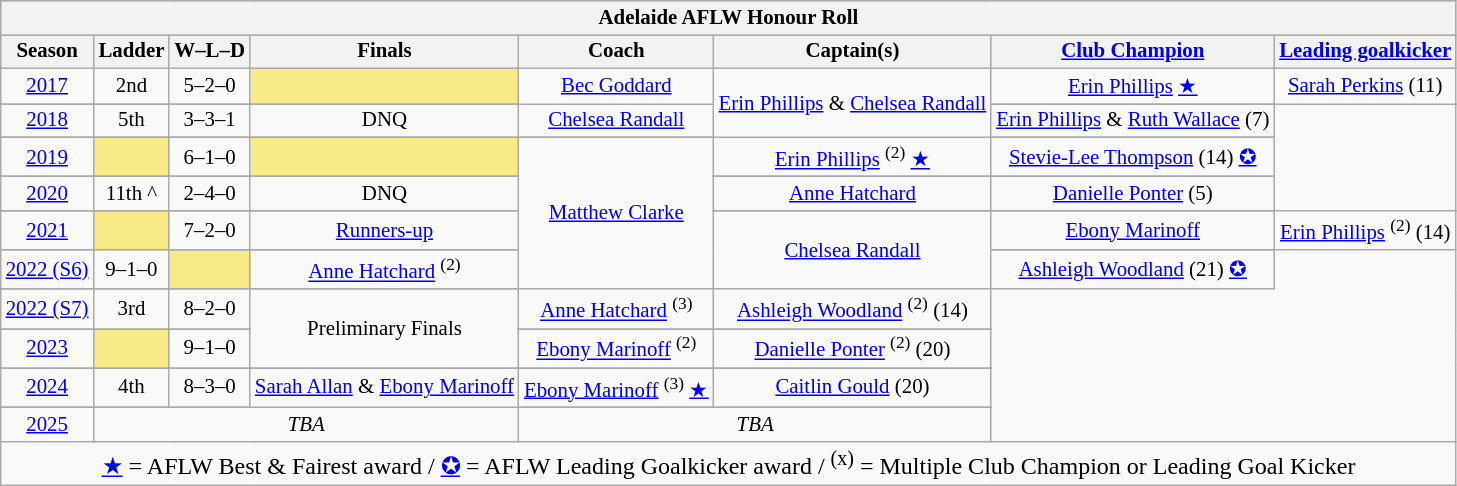<table class="wikitable" style="text-align:center">
<tr style="background:#bdb76b;font-size: 87%">
<th colspan="9">Adelaide AFLW Honour Roll</th>
</tr>
<tr style="background:#bdb76b;font-size: 87%;">
<th>Season</th>
<th>Ladder</th>
<th>W–L–D</th>
<th>Finals</th>
<th>Coach</th>
<th>Captain(s)</th>
<th><a href='#'>Club Champion</a></th>
<th><a href='#'>Leading goalkicker</a></th>
</tr>
<tr style="font-size: 87%;">
<td><a href='#'>2017</a></td>
<td>2nd</td>
<td>5–2–0</td>
<td bgcolor="#F8EB87" div style="text-align: center;"></td>
<td rowspan="2"><a href='#'>Bec Goddard</a></td>
<td rowspan="4"><a href='#'>Erin Phillips</a> & <a href='#'>Chelsea Randall</a></td>
<td><a href='#'>Erin Phillips</a> <a href='#'>★</a></td>
<td><a href='#'>Sarah Perkins</a> (11)</td>
</tr>
<tr>
</tr>
<tr style="font-size: 87%;">
<td><a href='#'>2018</a></td>
<td>5th</td>
<td>3–3–1</td>
<td>DNQ</td>
<td><a href='#'>Chelsea Randall</a></td>
<td><a href='#'>Erin Phillips</a> & <a href='#'>Ruth Wallace</a> (7)</td>
</tr>
<tr>
</tr>
<tr style="font-size: 87%;">
<td><a href='#'>2019</a></td>
<td bgcolor="#F8EB87" div style="text-align: center;"></td>
<td>6–1–0</td>
<td bgcolor="#F8EB87" div style="text-align: center;"></td>
<td rowspan="8"><a href='#'>Matthew Clarke</a></td>
<td><a href='#'>Erin Phillips</a> <sup>(2)</sup> <a href='#'>★</a></td>
<td><a href='#'>Stevie-Lee Thompson</a> (14) <a href='#'>✪</a></td>
</tr>
<tr>
</tr>
<tr style="font-size: 87%;">
<td><a href='#'>2020</a></td>
<td>11th ^</td>
<td>2–4–0</td>
<td>DNQ</td>
<td><a href='#'>Anne Hatchard</a></td>
<td><a href='#'>Danielle Ponter</a> (5)</td>
</tr>
<tr>
</tr>
<tr style="font-size: 87%;">
<td><a href='#'>2021</a></td>
<td rowspan="2" bgcolor="#F8EB87" div style="text-align: center;"></td>
<td>7–2–0</td>
<td><a href='#'>Runners-up</a></td>
<td rowspan="4"><a href='#'>Chelsea Randall</a></td>
<td><a href='#'>Ebony Marinoff</a></td>
<td><a href='#'>Erin Phillips</a> <sup>(2)</sup> (14)</td>
</tr>
<tr>
</tr>
<tr style="font-size: 87%;">
<td><a href='#'>2022 (S6)</a></td>
<td>9–1–0</td>
<td bgcolor="#F8EB87" div style="text-align: center;"></td>
<td><a href='#'>Anne Hatchard</a> <sup>(2)</sup></td>
<td><a href='#'>Ashleigh Woodland</a> (21) <a href='#'>✪</a></td>
</tr>
<tr>
</tr>
<tr style="font-size: 87%;">
<td><a href='#'>2022 (S7)</a></td>
<td>3rd</td>
<td>8–2–0</td>
<td rowspan="3">Preliminary Finals</td>
<td><a href='#'>Anne Hatchard</a> <sup>(3)</sup></td>
<td><a href='#'>Ashleigh Woodland</a> <sup>(2)</sup> (14)</td>
</tr>
<tr>
</tr>
<tr style="font-size: 87%;">
<td><a href='#'>2023</a></td>
<td bgcolor="#F8EB87" div style="text-align: center;"></td>
<td>9–1–0</td>
<td><a href='#'>Ebony Marinoff</a> <sup>(2)</sup></td>
<td><a href='#'>Danielle Ponter</a> <sup>(2)</sup> (20)</td>
</tr>
<tr>
</tr>
<tr style="font-size: 87%;">
<td><a href='#'>2024</a></td>
<td>4th</td>
<td>8–3–0</td>
<td rowspan="2"><a href='#'>Sarah Allan</a> & <a href='#'>Ebony Marinoff</a></td>
<td><a href='#'>Ebony Marinoff</a> <sup>(3)</sup> <a href='#'>★</a></td>
<td><a href='#'>Caitlin Gould</a> (20)</td>
</tr>
<tr>
</tr>
<tr style="font-size: 87%;">
<td><a href='#'>2025</a></td>
<td colspan="3"><em>TBA</em></td>
<td colspan="2"><em>TBA</em></td>
</tr>
<tr>
<td colspan="9"><a href='#'>★</a> = AFLW Best & Fairest award  /  <a href='#'>✪</a> = AFLW Leading Goalkicker award  /  <sup>(x)</sup> = Multiple Club Champion or Leading Goal Kicker</td>
</tr>
</table>
